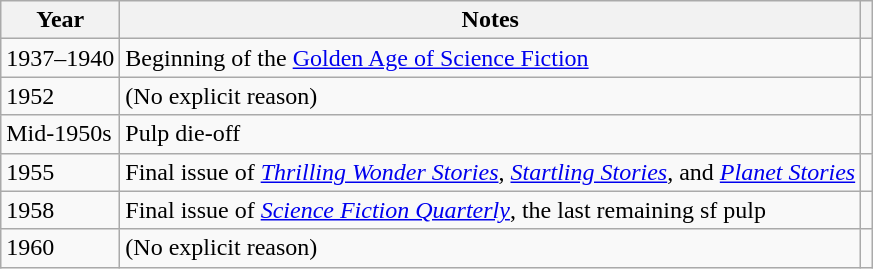<table class="wikitable floatright">
<tr>
<th>Year</th>
<th>Notes</th>
<th></th>
</tr>
<tr>
<td>1937–1940</td>
<td>Beginning of the <a href='#'>Golden Age of Science Fiction</a></td>
<td></td>
</tr>
<tr>
<td>1952</td>
<td>(No explicit reason)</td>
<td></td>
</tr>
<tr>
<td>Mid-1950s</td>
<td>Pulp die-off</td>
<td></td>
</tr>
<tr>
<td>1955</td>
<td>Final issue of <em><a href='#'>Thrilling Wonder Stories</a></em>, <em><a href='#'>Startling Stories</a></em>, and <em><a href='#'>Planet Stories</a></em></td>
<td></td>
</tr>
<tr>
<td>1958</td>
<td>Final issue of <em><a href='#'>Science Fiction Quarterly</a></em>, the last remaining sf pulp</td>
<td></td>
</tr>
<tr>
<td>1960</td>
<td>(No explicit reason)</td>
<td></td>
</tr>
</table>
